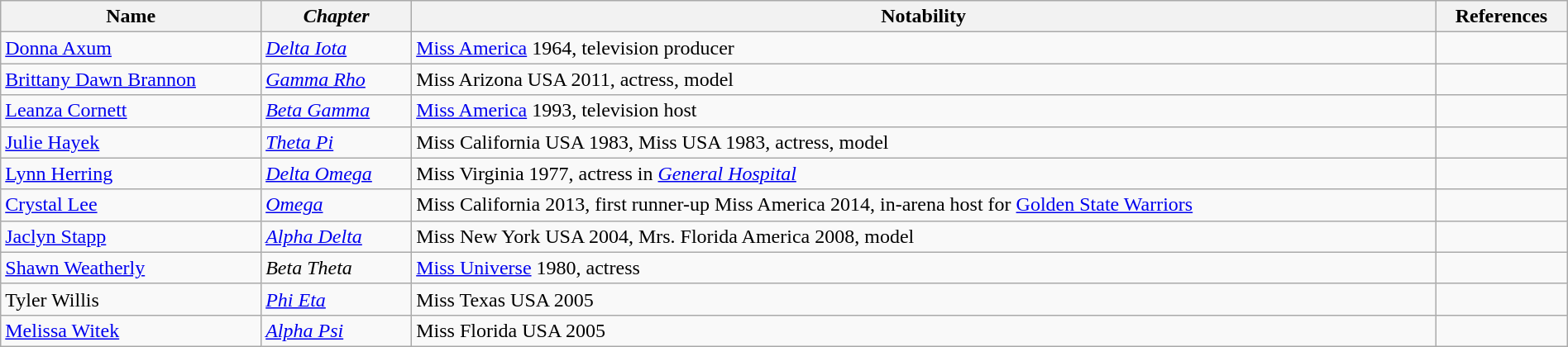<table class="wikitable sortable" style="width:100%;">
<tr>
<th>Name</th>
<th><em>Chapter</em></th>
<th>Notability</th>
<th>References</th>
</tr>
<tr>
<td><a href='#'>Donna Axum</a></td>
<td><a href='#'><em>Delta Iota</em></a></td>
<td><a href='#'>Miss America</a> 1964, television producer</td>
<td></td>
</tr>
<tr>
<td><a href='#'>Brittany Dawn Brannon</a></td>
<td><a href='#'><em>Gamma Rho</em></a></td>
<td>Miss Arizona USA 2011, actress, model</td>
<td></td>
</tr>
<tr>
<td><a href='#'>Leanza Cornett</a></td>
<td><a href='#'><em>Beta Gamma</em></a></td>
<td><a href='#'>Miss America</a> 1993, television host</td>
<td></td>
</tr>
<tr>
<td><a href='#'>Julie Hayek</a></td>
<td><a href='#'><em>Theta Pi</em></a></td>
<td>Miss California USA 1983, Miss USA 1983, actress, model</td>
<td></td>
</tr>
<tr>
<td><a href='#'>Lynn Herring</a></td>
<td><a href='#'><em>Delta Omega</em></a></td>
<td>Miss Virginia 1977, actress in <em><a href='#'>General Hospital</a></em></td>
<td></td>
</tr>
<tr>
<td><a href='#'>Crystal Lee</a></td>
<td><a href='#'><em>Omega</em></a></td>
<td>Miss California 2013, first runner-up Miss America 2014, in-arena host for <a href='#'>Golden State Warriors</a></td>
<td></td>
</tr>
<tr>
<td><a href='#'>Jaclyn Stapp</a></td>
<td><a href='#'><em>Alpha Delta</em></a></td>
<td>Miss New York USA 2004, Mrs. Florida America 2008, model</td>
<td></td>
</tr>
<tr>
<td><a href='#'>Shawn Weatherly</a></td>
<td><em>Beta Theta</em></td>
<td><a href='#'>Miss Universe</a> 1980, actress</td>
<td></td>
</tr>
<tr>
<td>Tyler Willis</td>
<td><a href='#'><em>Phi Eta</em></a></td>
<td>Miss Texas USA 2005</td>
<td></td>
</tr>
<tr>
<td><a href='#'>Melissa Witek</a></td>
<td><a href='#'><em>Alpha Psi</em></a></td>
<td>Miss Florida USA 2005</td>
<td></td>
</tr>
</table>
